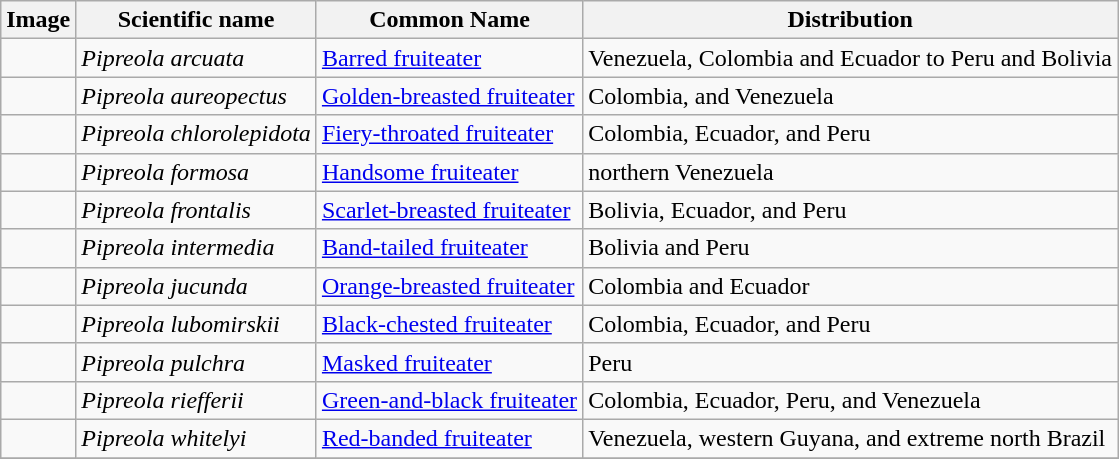<table class="wikitable">
<tr>
<th>Image</th>
<th>Scientific name</th>
<th>Common Name</th>
<th>Distribution</th>
</tr>
<tr>
<td></td>
<td><em>Pipreola arcuata</em></td>
<td><a href='#'>Barred fruiteater</a></td>
<td>Venezuela, Colombia and Ecuador to Peru and Bolivia</td>
</tr>
<tr>
<td></td>
<td><em>Pipreola aureopectus</em></td>
<td><a href='#'>Golden-breasted fruiteater</a></td>
<td>Colombia, and Venezuela</td>
</tr>
<tr>
<td></td>
<td><em>Pipreola chlorolepidota</em></td>
<td><a href='#'>Fiery-throated fruiteater</a></td>
<td>Colombia, Ecuador, and Peru</td>
</tr>
<tr>
<td></td>
<td><em>Pipreola formosa</em></td>
<td><a href='#'>Handsome fruiteater</a></td>
<td>northern Venezuela</td>
</tr>
<tr>
<td></td>
<td><em>Pipreola frontalis</em></td>
<td><a href='#'>Scarlet-breasted fruiteater</a></td>
<td>Bolivia, Ecuador, and Peru</td>
</tr>
<tr>
<td></td>
<td><em>Pipreola intermedia</em></td>
<td><a href='#'>Band-tailed fruiteater</a></td>
<td>Bolivia and Peru</td>
</tr>
<tr>
<td></td>
<td><em>Pipreola jucunda</em></td>
<td><a href='#'>Orange-breasted fruiteater</a></td>
<td>Colombia and Ecuador</td>
</tr>
<tr>
<td></td>
<td><em>Pipreola lubomirskii</em></td>
<td><a href='#'>Black-chested fruiteater</a></td>
<td>Colombia, Ecuador, and Peru</td>
</tr>
<tr>
<td></td>
<td><em>Pipreola pulchra</em></td>
<td><a href='#'>Masked fruiteater</a></td>
<td>Peru</td>
</tr>
<tr>
<td></td>
<td><em>Pipreola riefferii</em></td>
<td><a href='#'>Green-and-black fruiteater</a></td>
<td>Colombia, Ecuador, Peru, and Venezuela</td>
</tr>
<tr>
<td></td>
<td><em>Pipreola whitelyi</em></td>
<td><a href='#'>Red-banded fruiteater</a></td>
<td>Venezuela, western Guyana, and extreme north Brazil</td>
</tr>
<tr>
</tr>
</table>
